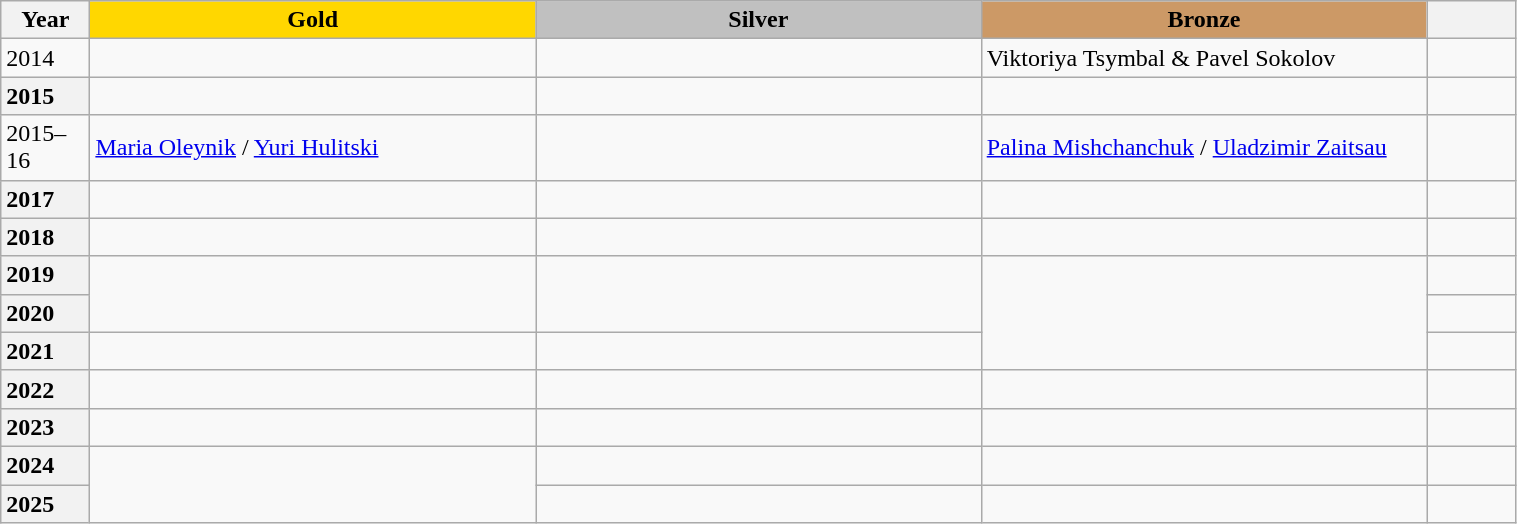<table class="wikitable unsortable" style="text-align:left; width:80%">
<tr>
<th scope="col" style="text-align:center; width:5%">Year</th>
<td scope="col" style="text-align:center; width:25%; background:gold"><strong>Gold</strong></td>
<td scope="col" style="text-align:center; width:25%; background:silver"><strong>Silver</strong></td>
<td scope="col" style="text-align:center; width:25%; background:#c96"><strong>Bronze</strong></td>
<th scope="col" style="text-align:center; width:5%"></th>
</tr>
<tr>
<td>2014</td>
<td></td>
<td></td>
<td>Viktoriya Tsymbal & Pavel Sokolov</td>
<td></td>
</tr>
<tr>
<th scope="row" style="text-align:left">2015</th>
<td></td>
<td></td>
<td></td>
<td></td>
</tr>
<tr>
<td>2015–16</td>
<td><a href='#'>Maria Oleynik</a> / <a href='#'>Yuri Hulitski</a></td>
<td></td>
<td><a href='#'>Palina Mishchanchuk</a> / <a href='#'>Uladzimir Zaitsau</a></td>
<td></td>
</tr>
<tr>
<th scope="row" style="text-align:left">2017</th>
<td></td>
<td></td>
<td></td>
<td></td>
</tr>
<tr>
<th scope="row" style="text-align:left">2018</th>
<td></td>
<td></td>
<td></td>
<td></td>
</tr>
<tr>
<th scope="row" style="text-align:left">2019</th>
<td rowspan="2"></td>
<td rowspan="2"></td>
<td rowspan="3"></td>
<td></td>
</tr>
<tr>
<th scope="row" style="text-align:left">2020</th>
<td></td>
</tr>
<tr>
<th scope="row" style="text-align:left">2021</th>
<td></td>
<td></td>
<td></td>
</tr>
<tr>
<th scope="row" style="text-align:left">2022</th>
<td></td>
<td></td>
<td></td>
<td></td>
</tr>
<tr>
<th scope="row" style="text-align:left">2023</th>
<td></td>
<td></td>
<td></td>
<td></td>
</tr>
<tr>
<th scope="row" style="text-align:left">2024</th>
<td rowspan=2></td>
<td></td>
<td></td>
<td></td>
</tr>
<tr>
<th scope="row" style="text-align:left">2025</th>
<td></td>
<td></td>
<td></td>
</tr>
</table>
